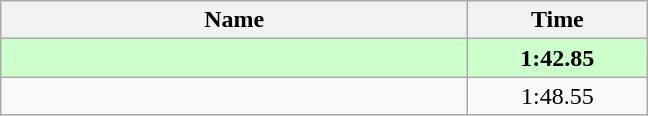<table class="wikitable" style="text-align:center;">
<tr>
<th style="width:19em">Name</th>
<th style="width:7em">Time</th>
</tr>
<tr bgcolor=ccffcc>
<td align=left><strong></strong></td>
<td><strong>1:42.85</strong></td>
</tr>
<tr>
<td align=left></td>
<td>1:48.55</td>
</tr>
</table>
